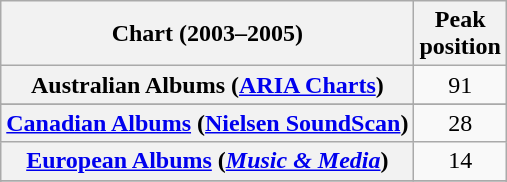<table class="wikitable sortable plainrowheaders" style="text-align:center">
<tr>
<th scope="col">Chart (2003–2005)</th>
<th scope="col">Peak<br>position</th>
</tr>
<tr>
<th scope="row">Australian Albums (<a href='#'>ARIA Charts</a>)</th>
<td>91</td>
</tr>
<tr>
</tr>
<tr>
</tr>
<tr>
</tr>
<tr>
<th scope="row"><a href='#'>Canadian Albums</a> (<a href='#'>Nielsen SoundScan</a>)</th>
<td>28</td>
</tr>
<tr>
<th scope="row"><a href='#'>European Albums</a> (<em><a href='#'>Music & Media</a></em>)</th>
<td>14</td>
</tr>
<tr>
</tr>
<tr>
</tr>
<tr>
</tr>
<tr>
</tr>
<tr>
</tr>
<tr>
</tr>
<tr>
</tr>
<tr>
</tr>
</table>
